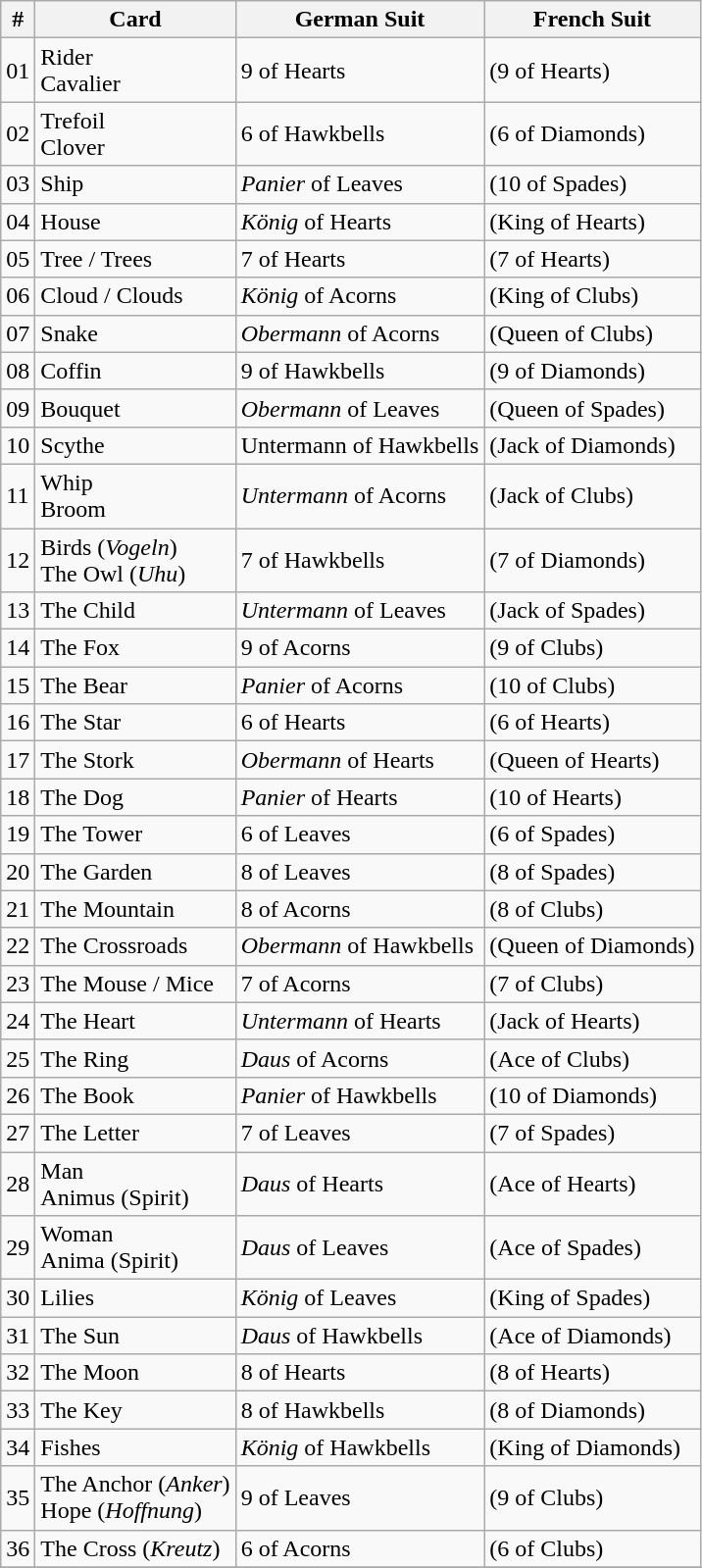<table class="wikitable">
<tr>
<th>#</th>
<th>Card</th>
<th>German Suit</th>
<th>French Suit</th>
</tr>
<tr>
<td>01</td>
<td>Rider<br>Cavalier</td>
<td>9 of Hearts</td>
<td>(9 of Hearts)</td>
</tr>
<tr>
<td>02</td>
<td>Trefoil<br>Clover</td>
<td>6 of Hawkbells</td>
<td>(6 of Diamonds)</td>
</tr>
<tr>
<td>03</td>
<td>Ship</td>
<td><em>Panier</em> of Leaves</td>
<td>(10 of Spades)</td>
</tr>
<tr>
<td>04</td>
<td>House</td>
<td><em>König</em> of Hearts</td>
<td>(King of Hearts)</td>
</tr>
<tr>
<td>05</td>
<td>Tree / Trees</td>
<td>7 of Hearts</td>
<td>(7 of Hearts)</td>
</tr>
<tr>
<td>06</td>
<td>Cloud / Clouds</td>
<td><em>König</em> of Acorns</td>
<td>(King of Clubs)</td>
</tr>
<tr>
<td>07</td>
<td>Snake</td>
<td><em>Obermann</em> of Acorns</td>
<td>(Queen of Clubs)</td>
</tr>
<tr>
<td>08</td>
<td>Coffin</td>
<td>9 of Hawkbells</td>
<td>(9 of Diamonds)</td>
</tr>
<tr>
<td>09</td>
<td>Bouquet</td>
<td><em>Obermann</em> of Leaves</td>
<td>(Queen of Spades)</td>
</tr>
<tr>
<td>10</td>
<td>Scythe</td>
<td>Untermann of Hawkbells</td>
<td>(Jack of Diamonds)</td>
</tr>
<tr>
<td>11</td>
<td>Whip<br>Broom</td>
<td><em>Untermann</em> of Acorns</td>
<td>(Jack of Clubs)</td>
</tr>
<tr>
<td>12</td>
<td>Birds (<em>Vogeln</em>)<br>The Owl (<em>Uhu</em>)</td>
<td>7 of Hawkbells</td>
<td>(7 of Diamonds)</td>
</tr>
<tr>
<td>13</td>
<td>The Child</td>
<td><em>Untermann</em> of Leaves</td>
<td>(Jack of Spades)</td>
</tr>
<tr>
<td>14</td>
<td>The Fox</td>
<td>9 of Acorns</td>
<td>(9 of Clubs)</td>
</tr>
<tr>
<td>15</td>
<td>The Bear</td>
<td><em>Panier</em> of Acorns</td>
<td>(10 of Clubs)</td>
</tr>
<tr>
<td>16</td>
<td>The Star</td>
<td>6 of Hearts</td>
<td>(6 of Hearts)</td>
</tr>
<tr>
<td>17</td>
<td>The Stork</td>
<td><em>Obermann</em> of Hearts</td>
<td>(Queen of Hearts)</td>
</tr>
<tr>
<td>18</td>
<td>The Dog</td>
<td><em>Panier</em> of Hearts</td>
<td>(10 of Hearts)</td>
</tr>
<tr>
<td>19</td>
<td>The Tower</td>
<td>6 of Leaves</td>
<td>(6 of Spades)</td>
</tr>
<tr>
<td>20</td>
<td>The Garden</td>
<td>8 of Leaves</td>
<td>(8 of Spades)</td>
</tr>
<tr>
<td>21</td>
<td>The Mountain</td>
<td>8 of Acorns</td>
<td>(8 of Clubs)</td>
</tr>
<tr>
<td>22</td>
<td>The Crossroads</td>
<td><em>Obermann</em> of Hawkbells</td>
<td>(Queen of Diamonds)</td>
</tr>
<tr>
<td>23</td>
<td>The Mouse / Mice</td>
<td>7 of Acorns</td>
<td>(7 of Clubs)</td>
</tr>
<tr>
<td>24</td>
<td>The Heart</td>
<td><em>Untermann</em> of Hearts</td>
<td>(Jack of Hearts)</td>
</tr>
<tr>
<td>25</td>
<td>The Ring</td>
<td><em>Daus</em> of Acorns</td>
<td>(Ace of Clubs)</td>
</tr>
<tr>
<td>26</td>
<td>The Book</td>
<td><em>Panier</em> of Hawkbells</td>
<td>(10 of Diamonds)</td>
</tr>
<tr>
<td>27</td>
<td>The Letter</td>
<td>7 of Leaves</td>
<td>(7 of Spades)</td>
</tr>
<tr>
<td>28</td>
<td>Man<br>Animus (Spirit)</td>
<td><em>Daus</em> of Hearts</td>
<td>(Ace of Hearts)</td>
</tr>
<tr>
<td>29</td>
<td>Woman<br>Anima (Spirit)</td>
<td><em>Daus</em> of Leaves</td>
<td>(Ace of Spades)</td>
</tr>
<tr>
<td>30</td>
<td>Lilies</td>
<td><em>König</em> of Leaves</td>
<td>(King of Spades)</td>
</tr>
<tr>
<td>31</td>
<td>The Sun</td>
<td><em>Daus</em> of Hawkbells</td>
<td>(Ace of Diamonds)</td>
</tr>
<tr>
<td>32</td>
<td>The Moon</td>
<td>8 of Hearts</td>
<td>(8 of Hearts)</td>
</tr>
<tr>
<td>33</td>
<td>The Key</td>
<td>8 of Hawkbells</td>
<td>(8 of Diamonds)</td>
</tr>
<tr>
<td>34</td>
<td>Fishes</td>
<td><em>König</em> of Hawkbells</td>
<td>(King of Diamonds)</td>
</tr>
<tr>
<td>35</td>
<td>The Anchor (<em>Anker</em>)<br>Hope (<em>Hoffnung</em>)</td>
<td>9 of Leaves</td>
<td>(9 of Clubs)</td>
</tr>
<tr>
<td>36</td>
<td>The Cross (<em>Kreutz</em>)</td>
<td>6 of Acorns</td>
<td>(6 of Clubs)</td>
</tr>
<tr>
</tr>
</table>
